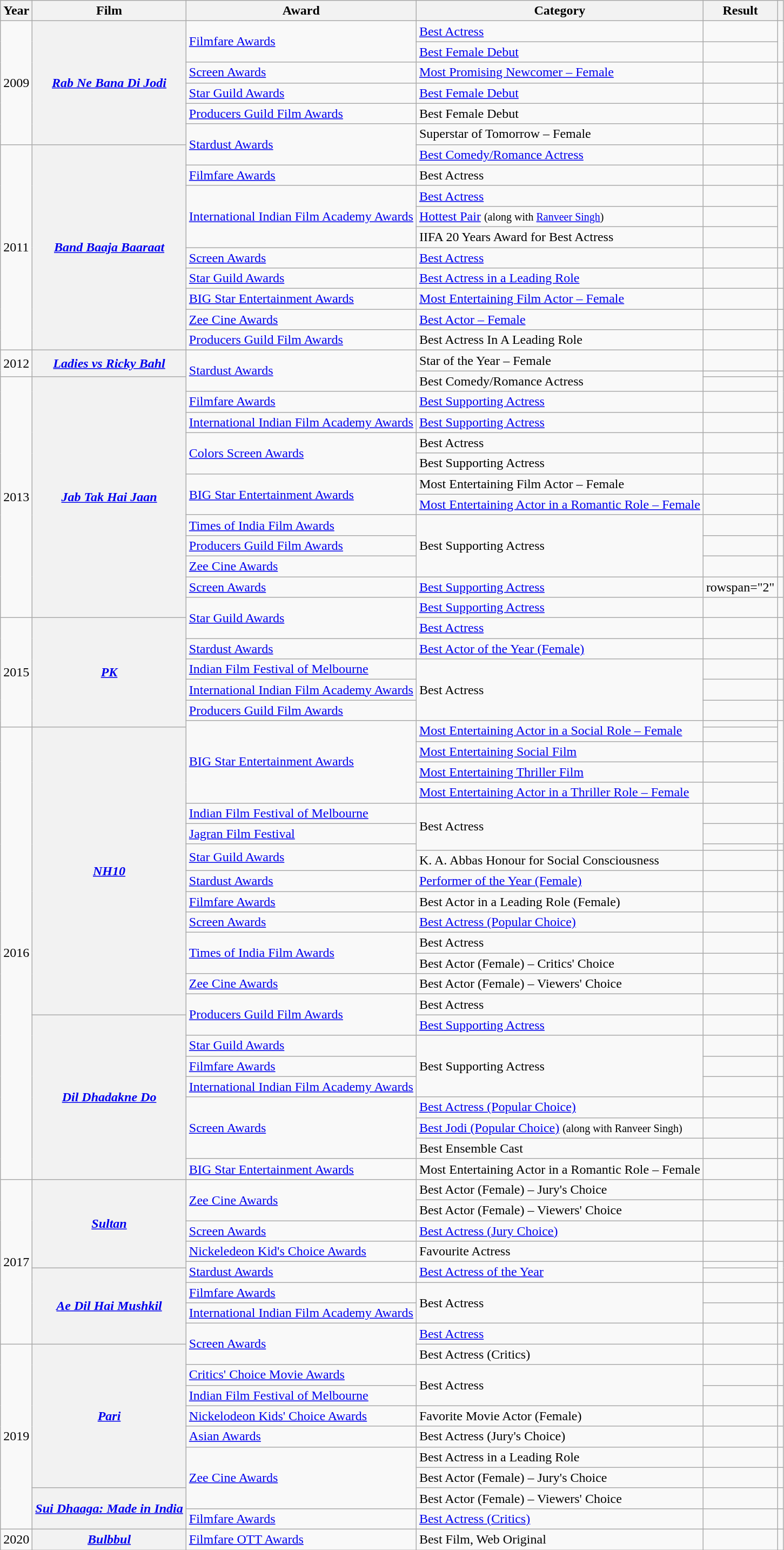<table class="wikitable plainrowheaders">
<tr>
<th scope="col">Year</th>
<th scope="col">Film</th>
<th scope="col">Award</th>
<th scope="col">Category</th>
<th scope="col">Result</th>
<th scope="col"></th>
</tr>
<tr>
<td rowspan="6">2009</td>
<th scope="row" rowspan="6"><em><a href='#'>Rab Ne Bana Di Jodi</a></em></th>
<td scope="row" rowspan="2"><a href='#'>Filmfare Awards</a></td>
<td><a href='#'>Best Actress</a></td>
<td></td>
<td rowspan=2></td>
</tr>
<tr>
<td><a href='#'>Best Female Debut</a></td>
<td></td>
</tr>
<tr>
<td scope="row"><a href='#'>Screen Awards</a></td>
<td><a href='#'>Most Promising Newcomer – Female</a></td>
<td></td>
<td></td>
</tr>
<tr>
<td scope="row"><a href='#'>Star Guild Awards</a></td>
<td><a href='#'>Best Female Debut</a></td>
<td></td>
<td></td>
</tr>
<tr>
<td><a href='#'>Producers Guild Film Awards</a></td>
<td>Best Female Debut</td>
<td></td>
<td></td>
</tr>
<tr>
<td rowspan="2" scope="row"><a href='#'>Stardust Awards</a></td>
<td>Superstar of Tomorrow – Female</td>
<td></td>
<td></td>
</tr>
<tr>
<td rowspan="10">2011</td>
<th scope="row" rowspan="10"><em><a href='#'>Band Baaja Baaraat</a></em></th>
<td><a href='#'>Best Comedy/Romance Actress</a></td>
<td></td>
<td></td>
</tr>
<tr>
<td scope="row"><a href='#'>Filmfare Awards</a></td>
<td>Best Actress</td>
<td></td>
<td></td>
</tr>
<tr>
<td rowspan="3" scope="row"><a href='#'>International Indian Film Academy Awards</a></td>
<td><a href='#'>Best Actress</a></td>
<td></td>
<td rowspan=3></td>
</tr>
<tr>
<td><a href='#'>Hottest Pair</a> <small>(along with <a href='#'>Ranveer Singh</a>)</small></td>
<td></td>
</tr>
<tr>
<td>IIFA 20 Years Award for Best Actress</td>
<td></td>
</tr>
<tr>
<td scope="row"><a href='#'>Screen Awards</a></td>
<td><a href='#'>Best Actress</a></td>
<td></td>
<td></td>
</tr>
<tr>
<td scope="row"><a href='#'>Star Guild Awards</a></td>
<td><a href='#'>Best Actress in a Leading Role</a></td>
<td></td>
<td></td>
</tr>
<tr>
<td scope="row"><a href='#'>BIG Star Entertainment Awards</a></td>
<td><a href='#'>Most Entertaining Film Actor – Female</a></td>
<td></td>
<td></td>
</tr>
<tr>
<td scope="row"><a href='#'>Zee Cine Awards</a></td>
<td><a href='#'>Best Actor – Female</a></td>
<td></td>
<td></td>
</tr>
<tr>
<td scope="row"><a href='#'>Producers Guild Film Awards</a></td>
<td>Best Actress In A Leading Role</td>
<td></td>
<td></td>
</tr>
<tr>
<td rowspan="2">2012</td>
<th scope="row" rowspan="2"><em><a href='#'>Ladies vs Ricky Bahl</a></em></th>
<td rowspan="3"><a href='#'>Stardust Awards</a></td>
<td>Star of the Year – Female</td>
<td></td>
<td></td>
</tr>
<tr>
<td rowspan="2">Best Comedy/Romance Actress</td>
<td></td>
<td></td>
</tr>
<tr>
<td rowspan="12">2013</td>
<th scope="row" rowspan="12"><em><a href='#'>Jab Tak Hai Jaan</a></em></th>
<td></td>
<td rowspan=2></td>
</tr>
<tr>
<td><a href='#'>Filmfare Awards</a></td>
<td><a href='#'>Best Supporting Actress</a></td>
<td></td>
</tr>
<tr>
<td scope="row"><a href='#'>International Indian Film Academy Awards</a></td>
<td><a href='#'>Best Supporting Actress</a></td>
<td></td>
<td></td>
</tr>
<tr>
<td rowspan="2" scope="row"><a href='#'>Colors Screen Awards</a></td>
<td>Best Actress</td>
<td></td>
<td></td>
</tr>
<tr>
<td>Best Supporting Actress</td>
<td></td>
<td></td>
</tr>
<tr>
<td rowspan="2" scope="row"><a href='#'>BIG Star Entertainment Awards</a></td>
<td>Most Entertaining Film Actor – Female</td>
<td></td>
<td></td>
</tr>
<tr>
<td><a href='#'>Most Entertaining Actor in a Romantic Role – Female</a></td>
<td></td>
<td></td>
</tr>
<tr>
<td scope="row"><a href='#'>Times of India Film Awards</a></td>
<td rowspan="3">Best Supporting Actress</td>
<td></td>
<td></td>
</tr>
<tr>
<td><a href='#'>Producers Guild Film Awards</a></td>
<td></td>
<td></td>
</tr>
<tr>
<td><a href='#'>Zee Cine Awards</a></td>
<td></td>
<td></td>
</tr>
<tr>
<td><a href='#'>Screen Awards</a></td>
<td><a href='#'>Best Supporting Actress</a></td>
<td>rowspan="2" </td>
<td></td>
</tr>
<tr>
<td rowspan="2"><a href='#'>Star Guild Awards</a></td>
<td><a href='#'>Best Supporting Actress</a></td>
<td></td>
</tr>
<tr>
<td rowspan="6">2015</td>
<th scope="row" rowspan="6"><em><a href='#'>PK</a></em></th>
<td><a href='#'>Best Actress</a></td>
<td></td>
<td></td>
</tr>
<tr>
<td><a href='#'>Stardust Awards</a></td>
<td><a href='#'>Best Actor of the Year (Female)</a></td>
<td></td>
<td></td>
</tr>
<tr>
<td><a href='#'>Indian Film Festival of Melbourne</a></td>
<td rowspan="3">Best Actress</td>
<td></td>
<td></td>
</tr>
<tr>
<td><a href='#'>International Indian Film Academy Awards</a></td>
<td></td>
<td></td>
</tr>
<tr>
<td><a href='#'>Producers Guild Film Awards</a></td>
<td></td>
<td></td>
</tr>
<tr>
<td rowspan="5" scope="row"><a href='#'>BIG Star Entertainment Awards</a></td>
<td rowspan="2"><a href='#'>Most Entertaining Actor in a Social Role – Female</a></td>
<td></td>
<td rowspan=5></td>
</tr>
<tr>
<td rowspan="23">2016</td>
<th scope="row" rowspan="15"><em><a href='#'>NH10</a></em></th>
<td></td>
</tr>
<tr>
<td><a href='#'>Most Entertaining Social Film</a></td>
<td></td>
</tr>
<tr>
<td><a href='#'>Most Entertaining Thriller Film</a></td>
<td></td>
</tr>
<tr>
<td><a href='#'>Most Entertaining Actor in a Thriller Role – Female</a></td>
<td></td>
</tr>
<tr>
<td scope="row"><a href='#'>Indian Film Festival of Melbourne</a></td>
<td rowspan="3">Best Actress</td>
<td></td>
<td></td>
</tr>
<tr>
<td scope="row"><a href='#'>Jagran Film Festival</a></td>
<td></td>
<td></td>
</tr>
<tr>
<td rowspan="2" scope="row"><a href='#'>Star Guild Awards</a></td>
<td></td>
<td></td>
</tr>
<tr>
<td>K. A. Abbas Honour for Social Consciousness</td>
<td></td>
<td></td>
</tr>
<tr>
<td><a href='#'>Stardust Awards</a></td>
<td><a href='#'>Performer of the Year (Female)</a></td>
<td></td>
<td></td>
</tr>
<tr>
<td><a href='#'>Filmfare Awards</a></td>
<td>Best Actor in a Leading Role (Female)</td>
<td></td>
<td></td>
</tr>
<tr>
<td><a href='#'>Screen Awards</a></td>
<td><a href='#'>Best Actress (Popular Choice)</a></td>
<td></td>
<td></td>
</tr>
<tr>
<td rowspan="2"><a href='#'>Times of India Film Awards</a></td>
<td>Best Actress</td>
<td></td>
<td></td>
</tr>
<tr>
<td>Best Actor (Female) – Critics' Choice</td>
<td></td>
<td></td>
</tr>
<tr>
<td><a href='#'>Zee Cine Awards</a></td>
<td>Best Actor (Female) – Viewers' Choice</td>
<td></td>
<td></td>
</tr>
<tr>
<td rowspan="2"><a href='#'>Producers Guild Film Awards</a></td>
<td>Best Actress</td>
<td></td>
<td></td>
</tr>
<tr>
<th scope="row" rowspan="8"><em><a href='#'>Dil Dhadakne Do</a></em></th>
<td><a href='#'>Best Supporting Actress</a></td>
<td></td>
<td></td>
</tr>
<tr>
<td><a href='#'>Star Guild Awards</a></td>
<td rowspan="3">Best Supporting Actress</td>
<td></td>
<td></td>
</tr>
<tr>
<td><a href='#'>Filmfare Awards</a></td>
<td></td>
<td></td>
</tr>
<tr>
<td><a href='#'>International Indian Film Academy Awards</a></td>
<td></td>
<td></td>
</tr>
<tr>
<td rowspan="3"><a href='#'>Screen Awards</a></td>
<td><a href='#'>Best Actress (Popular Choice)</a></td>
<td></td>
<td></td>
</tr>
<tr>
<td><a href='#'>Best Jodi (Popular Choice)</a> <small>(along with Ranveer Singh) </small></td>
<td></td>
<td></td>
</tr>
<tr>
<td>Best Ensemble Cast</td>
<td></td>
<td></td>
</tr>
<tr>
<td><a href='#'>BIG Star Entertainment Awards</a></td>
<td>Most Entertaining Actor in a Romantic Role – Female</td>
<td></td>
<td></td>
</tr>
<tr>
<td rowspan="9">2017</td>
<th scope="row" rowspan="5"><em><a href='#'>Sultan</a></em></th>
<td rowspan="2"><a href='#'>Zee Cine Awards</a></td>
<td>Best Actor (Female) – Jury's Choice</td>
<td></td>
<td></td>
</tr>
<tr>
<td>Best Actor (Female) – Viewers' Choice</td>
<td></td>
<td></td>
</tr>
<tr>
<td><a href='#'>Screen Awards</a></td>
<td><a href='#'>Best Actress (Jury Choice)</a></td>
<td></td>
<td></td>
</tr>
<tr>
<td><a href='#'>Nickeledeon Kid's Choice Awards</a></td>
<td>Favourite Actress</td>
<td></td>
<td></td>
</tr>
<tr>
<td rowspan="2"><a href='#'>Stardust Awards</a></td>
<td rowspan="2"><a href='#'>Best Actress of the Year</a></td>
<td></td>
<td rowspan=2></td>
</tr>
<tr>
<th scope="row" rowspan="4"><em><a href='#'>Ae Dil Hai Mushkil</a></em></th>
<td></td>
</tr>
<tr>
<td><a href='#'>Filmfare Awards</a></td>
<td rowspan="2">Best Actress</td>
<td></td>
<td></td>
</tr>
<tr>
<td scope="row"><a href='#'>International Indian Film Academy Awards</a></td>
<td></td>
<td></td>
</tr>
<tr>
<td rowspan="2" scope="row"><a href='#'>Screen Awards</a></td>
<td><a href='#'>Best Actress</a></td>
<td></td>
<td></td>
</tr>
<tr>
<td rowspan="9">2019</td>
<th scope="row" rowspan="7"><em><a href='#'>Pari</a></em></th>
<td>Best Actress (Critics)</td>
<td></td>
<td></td>
</tr>
<tr>
<td><a href='#'>Critics' Choice Movie Awards</a></td>
<td rowspan="2">Best Actress</td>
<td></td>
<td></td>
</tr>
<tr>
<td><a href='#'>Indian Film Festival of Melbourne</a></td>
<td></td>
<td></td>
</tr>
<tr>
<td><a href='#'>Nickelodeon Kids' Choice Awards</a></td>
<td>Favorite Movie Actor (Female)</td>
<td></td>
<td></td>
</tr>
<tr>
<td><a href='#'>Asian Awards</a></td>
<td>Best Actress (Jury's Choice)</td>
<td></td>
<td></td>
</tr>
<tr>
<td rowspan="3"><a href='#'>Zee Cine Awards</a></td>
<td>Best Actress in a Leading Role</td>
<td></td>
<td></td>
</tr>
<tr>
<td>Best Actor (Female) – Jury's Choice</td>
<td></td>
<td></td>
</tr>
<tr>
<th scope="row" rowspan="2"><em><a href='#'>Sui Dhaaga: Made in India</a></em></th>
<td>Best Actor (Female) – Viewers' Choice</td>
<td></td>
<td></td>
</tr>
<tr>
<td><a href='#'>Filmfare Awards</a></td>
<td><a href='#'>Best Actress (Critics)</a></td>
<td></td>
<td></td>
</tr>
<tr>
<td>2020</td>
<th scope="row"><em><a href='#'>Bulbbul</a></em></th>
<td><a href='#'>Filmfare OTT Awards</a></td>
<td>Best Film, Web Original</td>
<td></td>
<td></td>
</tr>
</table>
